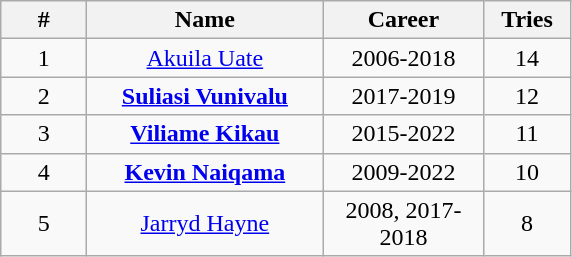<table class="wikitable sortable" style="text-align:center;">
<tr>
<th width=50px>#</th>
<th style="width:150px;">Name</th>
<th style="width:100px;">Career</th>
<th width=50px>Tries</th>
</tr>
<tr>
<td>1</td>
<td><a href='#'>Akuila Uate</a></td>
<td>2006-2018</td>
<td>14</td>
</tr>
<tr>
<td>2</td>
<td><strong><a href='#'>Suliasi Vunivalu</a></strong></td>
<td>2017-2019</td>
<td>12</td>
</tr>
<tr>
<td>3</td>
<td><strong><a href='#'>Viliame Kikau</a></strong></td>
<td>2015-2022</td>
<td>11</td>
</tr>
<tr>
<td>4</td>
<td><strong><a href='#'>Kevin Naiqama</a></strong></td>
<td>2009-2022</td>
<td>10</td>
</tr>
<tr>
<td>5</td>
<td><a href='#'>Jarryd Hayne</a></td>
<td>2008, 2017-2018</td>
<td>8</td>
</tr>
</table>
